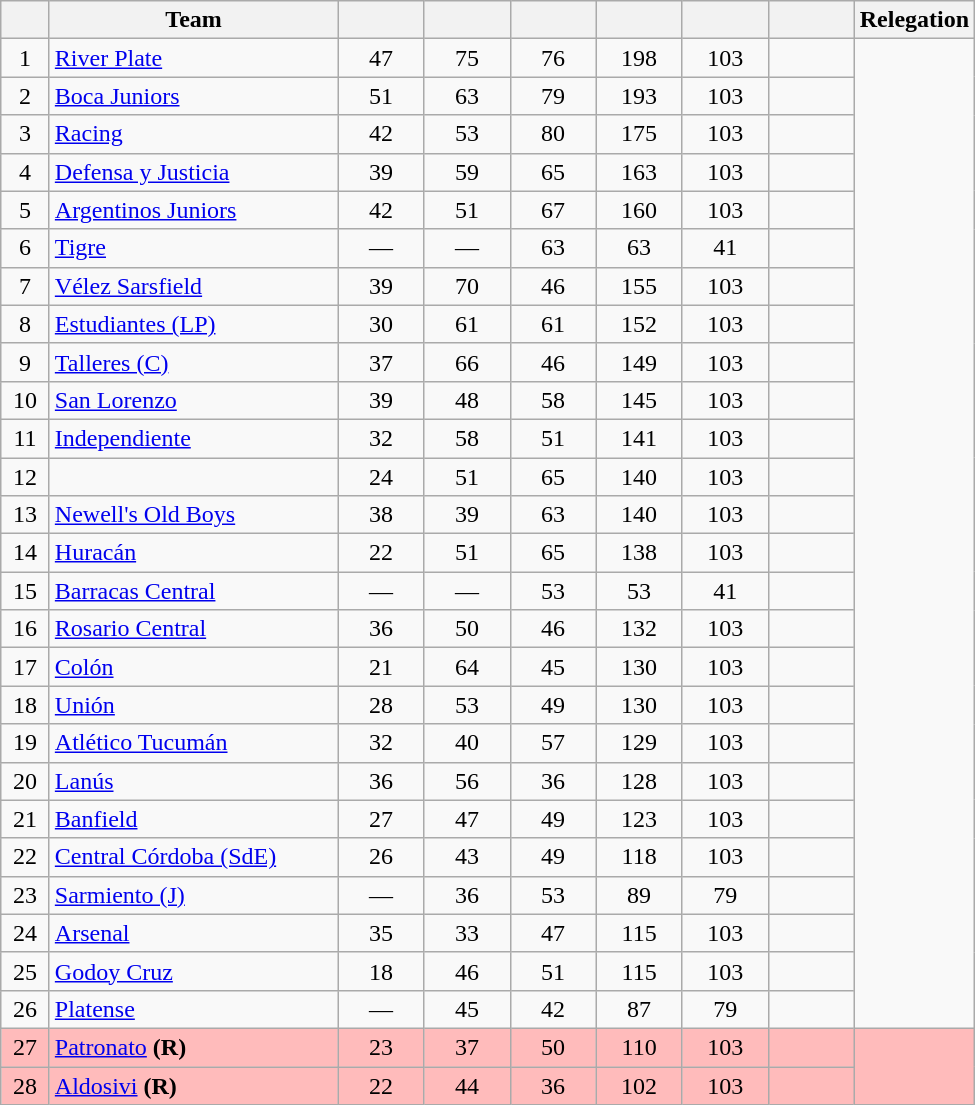<table class="wikitable sortable" style="text-align: center;">
<tr>
<th width=25></th>
<th width=185>Team</th>
<th width=50></th>
<th width=50></th>
<th width=50></th>
<th width=50></th>
<th width=50></th>
<th width=50></th>
<th>Relegation</th>
</tr>
<tr>
<td>1</td>
<td align="left"><a href='#'>River Plate</a></td>
<td>47</td>
<td>75</td>
<td>76</td>
<td>198</td>
<td>103</td>
<td><strong></strong></td>
<td rowspan=26></td>
</tr>
<tr>
<td>2</td>
<td align="left"><a href='#'>Boca Juniors</a></td>
<td>51</td>
<td>63</td>
<td>79</td>
<td>193</td>
<td>103</td>
<td><strong></strong></td>
</tr>
<tr>
<td>3</td>
<td align="left"><a href='#'>Racing</a></td>
<td>42</td>
<td>53</td>
<td>80</td>
<td>175</td>
<td>103</td>
<td><strong></strong></td>
</tr>
<tr>
<td>4</td>
<td align="left"><a href='#'>Defensa y Justicia</a></td>
<td>39</td>
<td>59</td>
<td>65</td>
<td>163</td>
<td>103</td>
<td><strong></strong></td>
</tr>
<tr>
<td>5</td>
<td align="left"><a href='#'>Argentinos Juniors</a></td>
<td>42</td>
<td>51</td>
<td>67</td>
<td>160</td>
<td>103</td>
<td><strong></strong></td>
</tr>
<tr>
<td>6</td>
<td align="left"><a href='#'>Tigre</a></td>
<td>—</td>
<td>—</td>
<td>63</td>
<td>63</td>
<td>41</td>
<td><strong></strong></td>
</tr>
<tr>
<td>7</td>
<td align="left"><a href='#'>Vélez Sarsfield</a></td>
<td>39</td>
<td>70</td>
<td>46</td>
<td>155</td>
<td>103</td>
<td><strong></strong></td>
</tr>
<tr>
<td>8</td>
<td align="left"><a href='#'>Estudiantes (LP)</a></td>
<td>30</td>
<td>61</td>
<td>61</td>
<td>152</td>
<td>103</td>
<td><strong></strong></td>
</tr>
<tr>
<td>9</td>
<td align="left"><a href='#'>Talleres (C)</a></td>
<td>37</td>
<td>66</td>
<td>46</td>
<td>149</td>
<td>103</td>
<td><strong></strong></td>
</tr>
<tr>
<td>10</td>
<td align="left"><a href='#'>San Lorenzo</a></td>
<td>39</td>
<td>48</td>
<td>58</td>
<td>145</td>
<td>103</td>
<td><strong></strong></td>
</tr>
<tr>
<td>11</td>
<td align="left"><a href='#'>Independiente</a></td>
<td>32</td>
<td>58</td>
<td>51</td>
<td>141</td>
<td>103</td>
<td><strong></strong></td>
</tr>
<tr>
<td>12</td>
<td align="left"></td>
<td>24</td>
<td>51</td>
<td>65</td>
<td>140</td>
<td>103</td>
<td><strong></strong></td>
</tr>
<tr>
<td>13</td>
<td align="left"><a href='#'>Newell's Old Boys</a></td>
<td>38</td>
<td>39</td>
<td>63</td>
<td>140</td>
<td>103</td>
<td><strong></strong></td>
</tr>
<tr>
<td>14</td>
<td align="left"><a href='#'>Huracán</a></td>
<td>22</td>
<td>51</td>
<td>65</td>
<td>138</td>
<td>103</td>
<td><strong></strong></td>
</tr>
<tr>
<td>15</td>
<td align="left"><a href='#'>Barracas Central</a></td>
<td>—</td>
<td>—</td>
<td>53</td>
<td>53</td>
<td>41</td>
<td><strong></strong></td>
</tr>
<tr>
<td>16</td>
<td align="left"><a href='#'>Rosario Central</a></td>
<td>36</td>
<td>50</td>
<td>46</td>
<td>132</td>
<td>103</td>
<td><strong></strong></td>
</tr>
<tr>
<td>17</td>
<td align="left"><a href='#'>Colón</a></td>
<td>21</td>
<td>64</td>
<td>45</td>
<td>130</td>
<td>103</td>
<td><strong></strong></td>
</tr>
<tr>
<td>18</td>
<td align="left"><a href='#'>Unión</a></td>
<td>28</td>
<td>53</td>
<td>49</td>
<td>130</td>
<td>103</td>
<td><strong></strong></td>
</tr>
<tr>
<td>19</td>
<td align="left"><a href='#'>Atlético Tucumán</a></td>
<td>32</td>
<td>40</td>
<td>57</td>
<td>129</td>
<td>103</td>
<td><strong></strong></td>
</tr>
<tr>
<td>20</td>
<td align="left"><a href='#'>Lanús</a></td>
<td>36</td>
<td>56</td>
<td>36</td>
<td>128</td>
<td>103</td>
<td><strong></strong></td>
</tr>
<tr>
<td>21</td>
<td align="left"><a href='#'>Banfield</a></td>
<td>27</td>
<td>47</td>
<td>49</td>
<td>123</td>
<td>103</td>
<td><strong></strong></td>
</tr>
<tr>
<td>22</td>
<td align="left"><a href='#'>Central Córdoba (SdE)</a></td>
<td>26</td>
<td>43</td>
<td>49</td>
<td>118</td>
<td>103</td>
<td><strong></strong></td>
</tr>
<tr>
<td>23</td>
<td align="left"><a href='#'>Sarmiento (J)</a></td>
<td>—</td>
<td>36</td>
<td>53</td>
<td>89</td>
<td>79</td>
<td><strong></strong></td>
</tr>
<tr>
<td>24</td>
<td align="left"><a href='#'>Arsenal</a></td>
<td>35</td>
<td>33</td>
<td>47</td>
<td>115</td>
<td>103</td>
<td><strong></strong></td>
</tr>
<tr>
<td>25</td>
<td align="left"><a href='#'>Godoy Cruz</a></td>
<td>18</td>
<td>46</td>
<td>51</td>
<td>115</td>
<td>103</td>
<td><strong></strong></td>
</tr>
<tr>
<td>26</td>
<td align="left"><a href='#'>Platense</a></td>
<td>—</td>
<td>45</td>
<td>42</td>
<td>87</td>
<td>79</td>
<td><strong></strong></td>
</tr>
<tr bgcolor=#FFBBBB>
<td>27</td>
<td align="left"><a href='#'>Patronato</a> <strong>(R)</strong></td>
<td>23</td>
<td>37</td>
<td>50</td>
<td>110</td>
<td>103</td>
<td><strong></strong></td>
<td rowspan=2></td>
</tr>
<tr bgcolor=#FFBBBB>
<td>28</td>
<td align="left"><a href='#'>Aldosivi</a> <strong>(R)</strong></td>
<td>22</td>
<td>44</td>
<td>36</td>
<td>102</td>
<td>103</td>
<td><strong></strong></td>
</tr>
</table>
